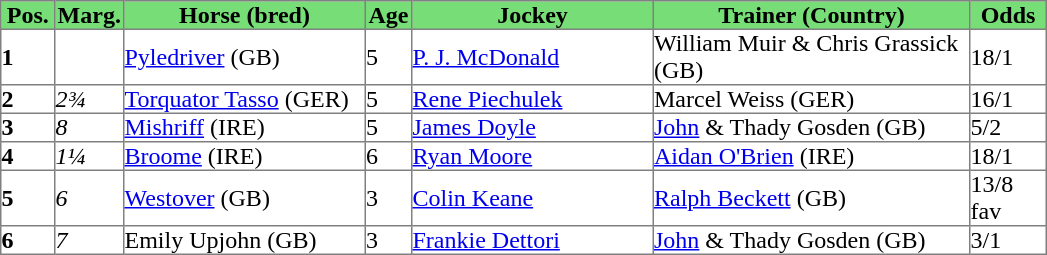<table class = "sortable" | border="1" cellpadding="0" style="border-collapse: collapse;">
<tr style="background:#7d7; text-align:center;">
<th style="width:35px;"><strong>Pos.</strong></th>
<th style="width:45px;"><strong>Marg.</strong></th>
<th style="width:160px;"><strong>Horse (bred)</strong></th>
<th style="width:30px;"><strong>Age</strong></th>
<th style="width:160px;"><strong>Jockey</strong></th>
<th style="width:210px;"><strong>Trainer (Country)</strong></th>
<th style="width:50px;"><strong>Odds</strong></th>
</tr>
<tr>
<td><strong>1</strong></td>
<td></td>
<td><a href='#'>Pyledriver</a> (GB)</td>
<td>5</td>
<td><a href='#'>P. J. McDonald</a></td>
<td>William Muir & Chris Grassick (GB)</td>
<td>18/1</td>
</tr>
<tr>
<td><strong>2</strong></td>
<td><em>2¾</em></td>
<td><a href='#'>Torquator Tasso</a> (GER)</td>
<td>5</td>
<td><a href='#'>Rene Piechulek</a></td>
<td>Marcel Weiss (GER)</td>
<td>16/1</td>
</tr>
<tr>
<td><strong>3</strong></td>
<td><em>8</em></td>
<td><a href='#'>Mishriff</a> (IRE)</td>
<td>5</td>
<td><a href='#'>James Doyle</a></td>
<td><a href='#'>John</a> & Thady Gosden (GB)</td>
<td>5/2</td>
</tr>
<tr>
<td><strong>4</strong></td>
<td><em>1¼</em></td>
<td><a href='#'>Broome</a> (IRE)</td>
<td>6</td>
<td><a href='#'>Ryan Moore</a></td>
<td><a href='#'>Aidan O'Brien</a> (IRE)</td>
<td>18/1</td>
</tr>
<tr>
<td><strong>5</strong></td>
<td><em>6</em></td>
<td><a href='#'>Westover</a> (GB)</td>
<td>3</td>
<td><a href='#'>Colin Keane</a></td>
<td><a href='#'>Ralph Beckett</a> (GB)</td>
<td>13/8 fav</td>
</tr>
<tr>
<td><strong>6</strong></td>
<td><em>7</em></td>
<td>Emily Upjohn (GB)</td>
<td>3</td>
<td><a href='#'>Frankie Dettori</a></td>
<td><a href='#'>John</a> & Thady Gosden (GB)</td>
<td>3/1</td>
</tr>
</table>
